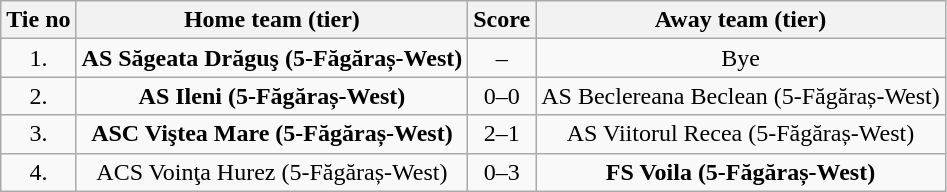<table class="wikitable" style="text-align: center">
<tr>
<th>Tie no</th>
<th>Home team (tier)</th>
<th>Score</th>
<th>Away team (tier)</th>
</tr>
<tr>
<td>1.</td>
<td><strong>AS Săgeata Drăguş (5-Făgăraș-West)</strong></td>
<td>–</td>
<td>Bye</td>
</tr>
<tr>
<td>2.</td>
<td><strong>AS Ileni (5-Făgăraș-West)</strong></td>
<td>0–0  </td>
<td>AS Beclereana Beclean (5-Făgăraș-West)</td>
</tr>
<tr>
<td>3.</td>
<td><strong>ASC Viştea Mare (5-Făgăraș-West)</strong></td>
<td>2–1 </td>
<td>AS Viitorul Recea (5-Făgăraș-West)</td>
</tr>
<tr>
<td>4.</td>
<td>ACS Voinţa Hurez (5-Făgăraș-West)</td>
<td>0–3</td>
<td><strong>FS Voila (5-Făgăraș-West)</strong></td>
</tr>
</table>
